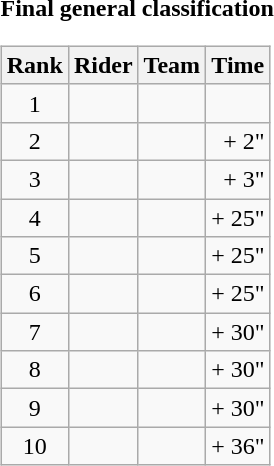<table>
<tr>
<td><strong>Final general classification</strong><br><table class="wikitable">
<tr>
<th scope="col">Rank</th>
<th scope="col">Rider</th>
<th scope="col">Team</th>
<th scope="col">Time</th>
</tr>
<tr>
<td style="text-align:center;">1</td>
<td></td>
<td></td>
<td style="text-align:right;"></td>
</tr>
<tr>
<td style="text-align:center;">2</td>
<td></td>
<td></td>
<td style="text-align:right;">+ 2"</td>
</tr>
<tr>
<td style="text-align:center;">3</td>
<td></td>
<td></td>
<td style="text-align:right;">+ 3"</td>
</tr>
<tr>
<td style="text-align:center;">4</td>
<td></td>
<td></td>
<td style="text-align:right;">+ 25"</td>
</tr>
<tr>
<td style="text-align:center;">5</td>
<td></td>
<td></td>
<td style="text-align:right;">+ 25"</td>
</tr>
<tr>
<td style="text-align:center;">6</td>
<td></td>
<td></td>
<td style="text-align:right;">+ 25"</td>
</tr>
<tr>
<td style="text-align:center;">7</td>
<td></td>
<td></td>
<td style="text-align:right;">+ 30"</td>
</tr>
<tr>
<td style="text-align:center;">8</td>
<td></td>
<td></td>
<td style="text-align:right;">+ 30"</td>
</tr>
<tr>
<td style="text-align:center;">9</td>
<td></td>
<td></td>
<td style="text-align:right;">+ 30"</td>
</tr>
<tr>
<td style="text-align:center;">10</td>
<td></td>
<td></td>
<td style="text-align:right;">+ 36"</td>
</tr>
</table>
</td>
</tr>
</table>
